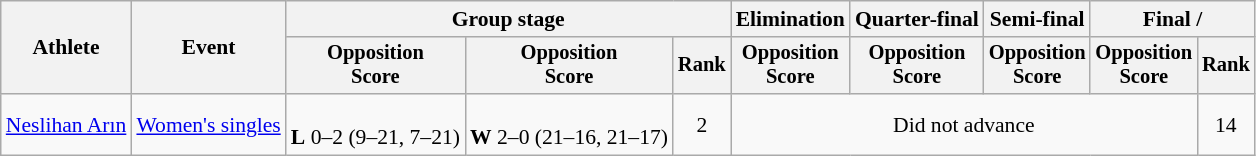<table class="wikitable" style="font-size:90%">
<tr>
<th rowspan="2">Athlete</th>
<th rowspan="2">Event</th>
<th colspan="3">Group stage</th>
<th>Elimination</th>
<th>Quarter-final</th>
<th>Semi-final</th>
<th colspan="2">Final / </th>
</tr>
<tr style="font-size:95%">
<th>Opposition<br>Score</th>
<th>Opposition<br>Score</th>
<th>Rank</th>
<th>Opposition<br>Score</th>
<th>Opposition<br>Score</th>
<th>Opposition<br>Score</th>
<th>Opposition<br>Score</th>
<th>Rank</th>
</tr>
<tr align="center">
<td align="left"><a href='#'>Neslihan Arın</a></td>
<td align="left"><a href='#'>Women's singles</a></td>
<td><br><strong>L</strong> 0–2 (9–21, 7–21)</td>
<td><br><strong>W</strong> 2–0 (21–16, 21–17)</td>
<td>2</td>
<td colspan=4>Did not advance</td>
<td>14</td>
</tr>
</table>
